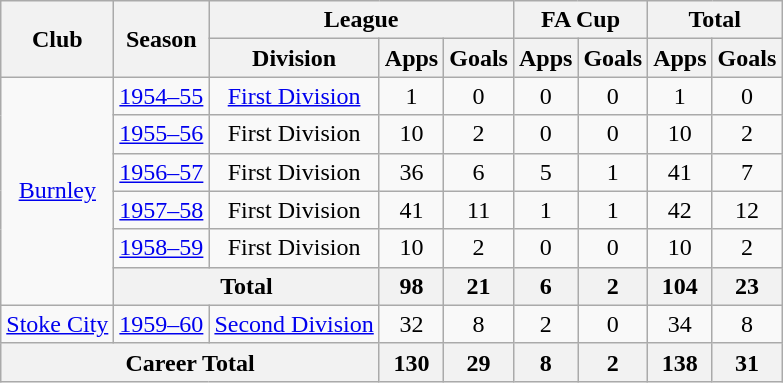<table class="wikitable" style="text-align: center;">
<tr>
<th rowspan="2">Club</th>
<th rowspan="2">Season</th>
<th colspan="3">League</th>
<th colspan="2">FA Cup</th>
<th colspan="2">Total</th>
</tr>
<tr>
<th>Division</th>
<th>Apps</th>
<th>Goals</th>
<th>Apps</th>
<th>Goals</th>
<th>Apps</th>
<th>Goals</th>
</tr>
<tr>
<td rowspan="6"><a href='#'>Burnley</a></td>
<td><a href='#'>1954–55</a></td>
<td><a href='#'>First Division</a></td>
<td>1</td>
<td>0</td>
<td>0</td>
<td>0</td>
<td>1</td>
<td>0</td>
</tr>
<tr>
<td><a href='#'>1955–56</a></td>
<td>First Division</td>
<td>10</td>
<td>2</td>
<td>0</td>
<td>0</td>
<td>10</td>
<td>2</td>
</tr>
<tr>
<td><a href='#'>1956–57</a></td>
<td>First Division</td>
<td>36</td>
<td>6</td>
<td>5</td>
<td>1</td>
<td>41</td>
<td>7</td>
</tr>
<tr>
<td><a href='#'>1957–58</a></td>
<td>First Division</td>
<td>41</td>
<td>11</td>
<td>1</td>
<td>1</td>
<td>42</td>
<td>12</td>
</tr>
<tr>
<td><a href='#'>1958–59</a></td>
<td>First Division</td>
<td>10</td>
<td>2</td>
<td>0</td>
<td>0</td>
<td>10</td>
<td>2</td>
</tr>
<tr>
<th colspan="2">Total</th>
<th>98</th>
<th>21</th>
<th>6</th>
<th>2</th>
<th>104</th>
<th>23</th>
</tr>
<tr>
<td><a href='#'>Stoke City</a></td>
<td><a href='#'>1959–60</a></td>
<td><a href='#'>Second Division</a></td>
<td>32</td>
<td>8</td>
<td>2</td>
<td>0</td>
<td>34</td>
<td>8</td>
</tr>
<tr>
<th colspan="3">Career Total</th>
<th>130</th>
<th>29</th>
<th>8</th>
<th>2</th>
<th>138</th>
<th>31</th>
</tr>
</table>
